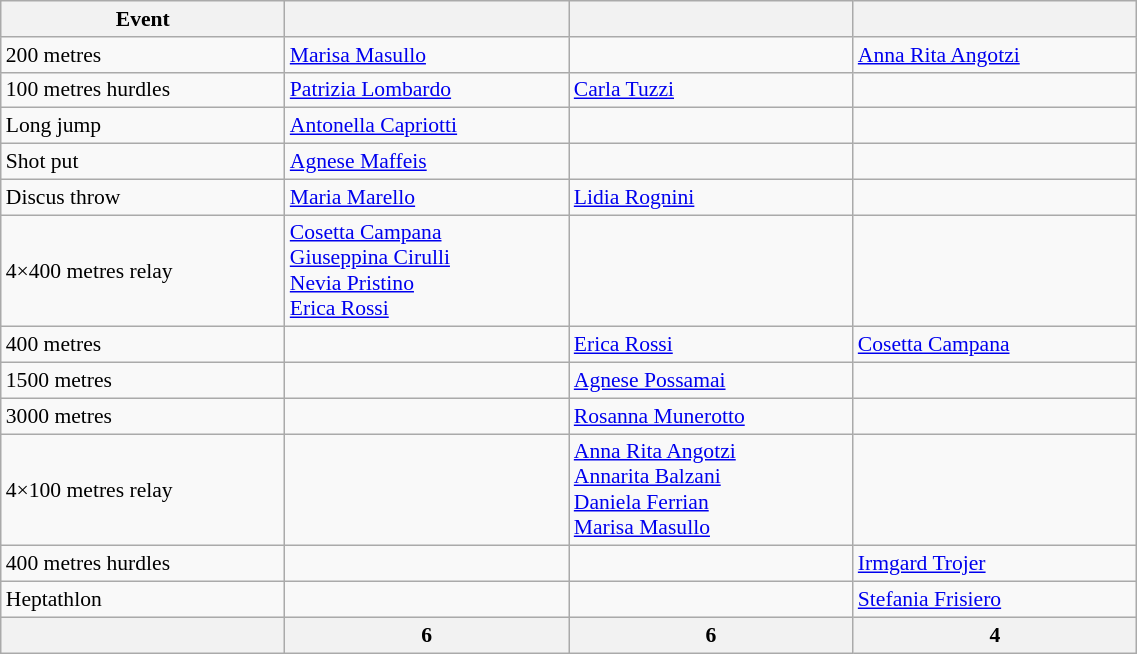<table class="wikitable" width=60% style="font-size:90%; text-align:left;">
<tr>
<th width=25%>Event</th>
<th width=25%></th>
<th width=25%></th>
<th width=25%></th>
</tr>
<tr>
<td>200 metres</td>
<td><a href='#'>Marisa Masullo</a></td>
<td></td>
<td><a href='#'>Anna Rita Angotzi</a></td>
</tr>
<tr>
<td>100 metres hurdles</td>
<td><a href='#'>Patrizia Lombardo</a></td>
<td><a href='#'>Carla Tuzzi</a></td>
<td></td>
</tr>
<tr>
<td>Long jump</td>
<td><a href='#'>Antonella Capriotti</a></td>
<td></td>
<td></td>
</tr>
<tr>
<td>Shot put</td>
<td><a href='#'>Agnese Maffeis</a></td>
<td></td>
<td></td>
</tr>
<tr>
<td>Discus throw</td>
<td><a href='#'>Maria Marello</a></td>
<td><a href='#'>Lidia Rognini</a></td>
<td></td>
</tr>
<tr>
<td>4×400 metres relay</td>
<td><a href='#'>Cosetta Campana</a><br><a href='#'>Giuseppina Cirulli</a><br><a href='#'>Nevia Pristino</a><br><a href='#'>Erica Rossi</a></td>
<td></td>
<td></td>
</tr>
<tr>
<td>400 metres</td>
<td></td>
<td><a href='#'>Erica Rossi</a></td>
<td><a href='#'>Cosetta Campana</a></td>
</tr>
<tr>
<td>1500 metres</td>
<td></td>
<td><a href='#'>Agnese Possamai</a></td>
<td></td>
</tr>
<tr>
<td>3000 metres</td>
<td></td>
<td><a href='#'>Rosanna Munerotto</a></td>
<td></td>
</tr>
<tr>
<td>4×100 metres relay</td>
<td></td>
<td><a href='#'>Anna Rita Angotzi</a><br><a href='#'>Annarita Balzani</a><br><a href='#'>Daniela Ferrian</a><br><a href='#'>Marisa Masullo</a></td>
<td></td>
</tr>
<tr>
<td>400 metres hurdles</td>
<td></td>
<td></td>
<td><a href='#'>Irmgard Trojer</a></td>
</tr>
<tr>
<td>Heptathlon</td>
<td></td>
<td></td>
<td><a href='#'>Stefania Frisiero</a></td>
</tr>
<tr>
<th></th>
<th>6</th>
<th>6</th>
<th>4</th>
</tr>
</table>
